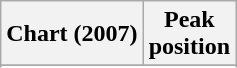<table class="wikitable sortable plainrowheaders" style="text-align:center">
<tr>
<th scope="col">Chart (2007)</th>
<th scope="col">Peak<br> position</th>
</tr>
<tr>
</tr>
<tr>
</tr>
</table>
